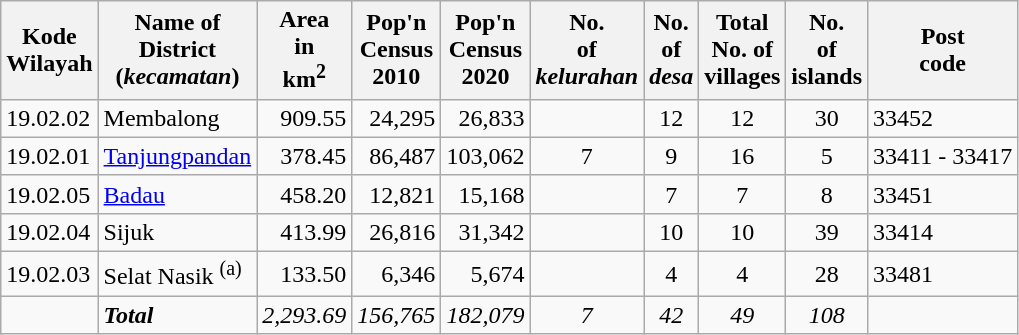<table class="sortable wikitable">
<tr>
<th>Kode <br>Wilayah</th>
<th>Name of<br>District<br>(<em>kecamatan</em>)</th>
<th>Area <br>in<br> km<sup>2</sup></th>
<th>Pop'n<br>Census<br>2010</th>
<th>Pop'n<br>Census<br>2020</th>
<th>No.<br>of<br><em>kelurahan</em></th>
<th>No.<br>of<br><em>desa</em></th>
<th>Total <br>No. of<br>villages</th>
<th>No.<br>of<br>islands</th>
<th>Post<br>code</th>
</tr>
<tr>
<td>19.02.02</td>
<td>Membalong</td>
<td align="right">909.55</td>
<td align="right">24,295</td>
<td align="right">26,833</td>
<td align="center"></td>
<td align="center">12</td>
<td align="center">12</td>
<td align="center">30</td>
<td>33452</td>
</tr>
<tr>
<td>19.02.01</td>
<td><a href='#'>Tanjungpandan</a></td>
<td align="right">378.45</td>
<td align="right">86,487</td>
<td align="right">103,062</td>
<td align="center">7</td>
<td align="center">9</td>
<td align="center">16</td>
<td align="center">5</td>
<td>33411 - 33417</td>
</tr>
<tr>
<td>19.02.05</td>
<td><a href='#'>Badau</a></td>
<td align="right">458.20</td>
<td align="right">12,821</td>
<td align="right">15,168</td>
<td align="center"></td>
<td align="center">7</td>
<td align="center">7</td>
<td align="center">8</td>
<td>33451</td>
</tr>
<tr>
<td>19.02.04</td>
<td>Sijuk</td>
<td align="right">413.99</td>
<td align="right">26,816</td>
<td align="right">31,342</td>
<td align="center"></td>
<td align="center">10</td>
<td align="center">10</td>
<td align="center">39</td>
<td>33414</td>
</tr>
<tr>
<td>19.02.03</td>
<td>Selat Nasik <sup>(a)</sup></td>
<td align="right">133.50</td>
<td align="right">6,346</td>
<td align="right">5,674</td>
<td align="center"></td>
<td align="center">4</td>
<td align="center">4</td>
<td align="center">28</td>
<td>33481</td>
</tr>
<tr>
<td></td>
<td><strong><em>Total</em></strong></td>
<td align="right"><em>2,293.69</em></td>
<td align="right"><em>156,765</em></td>
<td align="right"><em>182,079</em></td>
<td align="center"><em>7</em></td>
<td align="center"><em>42</em></td>
<td align="center"><em>49</em></td>
<td align="center"><em>108</em></td>
<td></td>
</tr>
</table>
